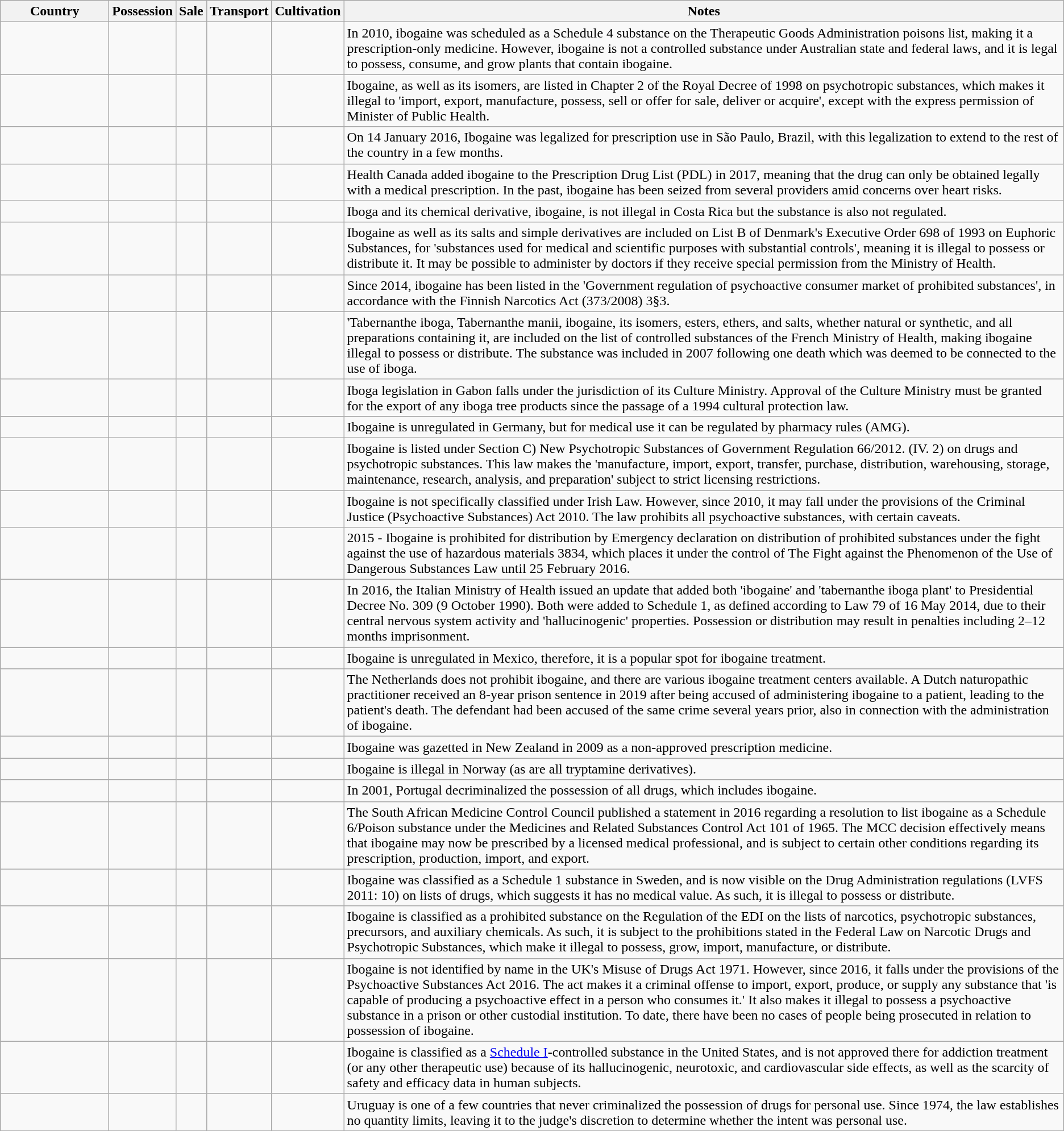<table class="wikitable sortable" style="text-align:left">
<tr>
<th style="width:120px;">Country</th>
<th>Possession</th>
<th>Sale</th>
<th>Transport</th>
<th>Cultivation</th>
<th>Notes</th>
</tr>
<tr>
<td><br></td>
<td></td>
<td></td>
<td></td>
<td></td>
<td>In 2010, ibogaine was scheduled as a Schedule 4 substance on the Therapeutic Goods Administration poisons list, making it a prescription-only medicine. However, ibogaine is not a controlled substance under Australian state and federal laws, and it is legal to possess, consume, and grow plants that contain ibogaine.</td>
</tr>
<tr>
<td><br></td>
<td></td>
<td></td>
<td></td>
<td></td>
<td>Ibogaine, as well as its isomers, are listed in Chapter 2 of the Royal Decree of 1998 on psychotropic substances, which makes it illegal to 'import, export, manufacture, possess, sell or offer for sale, deliver or acquire', except with the express permission of Minister of Public Health.</td>
</tr>
<tr>
<td><br></td>
<td></td>
<td></td>
<td></td>
<td></td>
<td>On 14 January 2016, Ibogaine was legalized for prescription use in São Paulo, Brazil, with this legalization to extend to the rest of the country in a few months.</td>
</tr>
<tr>
<td><br></td>
<td></td>
<td></td>
<td></td>
<td></td>
<td>Health Canada added ibogaine to the Prescription Drug List (PDL) in 2017, meaning that the drug can only be obtained legally with a medical prescription. In the past, ibogaine has been seized from several providers amid concerns over heart risks.</td>
</tr>
<tr>
<td><br></td>
<td></td>
<td></td>
<td></td>
<td></td>
<td>Iboga and its chemical derivative, ibogaine, is not illegal in Costa Rica but the substance is also not regulated.</td>
</tr>
<tr>
<td><br></td>
<td></td>
<td></td>
<td></td>
<td></td>
<td>Ibogaine as well as its salts and simple derivatives are included on List B of Denmark's Executive Order 698 of 1993 on Euphoric Substances, for 'substances used for medical and scientific purposes with substantial controls', meaning it is illegal to possess or distribute it. It may be possible to administer by doctors if they receive special permission from the Ministry of Health.</td>
</tr>
<tr>
<td><br></td>
<td></td>
<td></td>
<td></td>
<td></td>
<td>Since 2014, ibogaine has been listed in the 'Government regulation of psychoactive consumer market of prohibited substances', in accordance with the Finnish Narcotics Act (373/2008) 3§3.</td>
</tr>
<tr>
<td><br></td>
<td></td>
<td></td>
<td></td>
<td></td>
<td>'Tabernanthe iboga, Tabernanthe manii, ibogaine, its isomers, esters, ethers, and salts, whether natural or synthetic, and all preparations containing it, are included on the list of controlled substances of the French Ministry of Health, making ibogaine illegal to possess or distribute. The substance was included in 2007 following one death which was deemed to be connected to the use of iboga.</td>
</tr>
<tr>
<td><br></td>
<td></td>
<td></td>
<td></td>
<td></td>
<td>Iboga legislation in Gabon falls under the jurisdiction of its Culture Ministry. Approval of the Culture Ministry must be granted for the export of any iboga tree products since the passage of a 1994 cultural protection law.</td>
</tr>
<tr>
<td><br></td>
<td></td>
<td></td>
<td></td>
<td></td>
<td>Ibogaine is unregulated in Germany, but for medical use it can be regulated by pharmacy rules (AMG).</td>
</tr>
<tr>
<td><br></td>
<td></td>
<td></td>
<td></td>
<td></td>
<td>Ibogaine is listed under Section C) New Psychotropic Substances of Government Regulation 66/2012. (IV. 2) on drugs and psychotropic substances. This law makes the 'manufacture, import, export, transfer, purchase, distribution, warehousing, storage, maintenance, research, analysis, and preparation' subject to strict licensing restrictions.</td>
</tr>
<tr>
<td><br></td>
<td></td>
<td></td>
<td></td>
<td></td>
<td>Ibogaine is not specifically classified under Irish Law. However, since 2010, it may fall under the provisions of the Criminal Justice (Psychoactive Substances) Act 2010. The law prohibits all psychoactive substances, with certain caveats.</td>
</tr>
<tr>
<td><br></td>
<td></td>
<td></td>
<td></td>
<td></td>
<td>2015 - Ibogaine is prohibited for distribution by Emergency declaration on distribution of prohibited substances under the fight against the use of hazardous materials 3834, which places it under the control of The Fight against the Phenomenon of the Use of Dangerous Substances Law until 25 February 2016.</td>
</tr>
<tr>
<td><br></td>
<td></td>
<td></td>
<td></td>
<td></td>
<td>In 2016, the Italian Ministry of Health issued an update that added both 'ibogaine' and 'tabernanthe iboga plant' to Presidential Decree No. 309 (9 October 1990). Both were added to Schedule 1, as defined according to Law 79 of 16 May 2014, due to their central nervous system activity and 'hallucinogenic' properties. Possession or distribution may result in penalties including 2–12 months imprisonment.</td>
</tr>
<tr>
<td><br></td>
<td></td>
<td></td>
<td></td>
<td></td>
<td>Ibogaine is unregulated in Mexico, therefore, it is a popular spot for ibogaine treatment.</td>
</tr>
<tr>
<td><br></td>
<td></td>
<td></td>
<td></td>
<td></td>
<td>The Netherlands does not prohibit ibogaine, and there are various ibogaine treatment centers available. A Dutch naturopathic practitioner received an 8-year prison sentence in 2019 after being accused of administering ibogaine to a patient, leading to the patient's death. The defendant had been accused of the same crime several years prior, also in connection with the administration of ibogaine.</td>
</tr>
<tr>
<td><br></td>
<td></td>
<td></td>
<td></td>
<td></td>
<td>Ibogaine was gazetted in New Zealand in 2009 as a non-approved prescription medicine.</td>
</tr>
<tr>
<td><br></td>
<td></td>
<td></td>
<td></td>
<td></td>
<td>Ibogaine is illegal in Norway (as are all tryptamine derivatives).</td>
</tr>
<tr>
<td><br></td>
<td></td>
<td></td>
<td></td>
<td></td>
<td>In 2001, Portugal decriminalized the possession of all drugs, which includes ibogaine.</td>
</tr>
<tr>
<td><br></td>
<td></td>
<td></td>
<td></td>
<td></td>
<td>The South African Medicine Control Council published a statement in 2016 regarding a resolution to list ibogaine as a Schedule 6/Poison substance under the Medicines and Related Substances Control Act 101 of 1965. The MCC decision effectively means that ibogaine may now be prescribed by a licensed medical professional, and is subject to certain other conditions regarding its prescription, production, import, and export.</td>
</tr>
<tr>
<td><br></td>
<td></td>
<td></td>
<td></td>
<td></td>
<td>Ibogaine was classified as a Schedule 1 substance in Sweden, and is now visible on the Drug Administration regulations (LVFS 2011: 10) on lists of drugs, which suggests it has no medical value. As such, it is illegal to possess or distribute.</td>
</tr>
<tr>
<td><br></td>
<td></td>
<td></td>
<td></td>
<td></td>
<td>Ibogaine is classified as a prohibited substance on the Regulation of the EDI on the lists of narcotics, psychotropic substances, precursors, and auxiliary chemicals. As such, it is subject to the prohibitions stated in the Federal Law on Narcotic Drugs and Psychotropic Substances, which make it illegal to possess, grow, import, manufacture, or distribute.</td>
</tr>
<tr>
<td><br></td>
<td></td>
<td></td>
<td></td>
<td></td>
<td>Ibogaine is not identified by name in the UK's Misuse of Drugs Act 1971. However, since 2016, it falls under the provisions of the Psychoactive Substances Act 2016. The act makes it a criminal offense to import, export, produce, or supply any substance that 'is capable of producing a psychoactive effect in a person who consumes it.' It also makes it illegal to possess a psychoactive substance in a prison or other custodial institution. To date, there have been no cases of people being prosecuted in relation to possession of ibogaine.</td>
</tr>
<tr>
<td><br></td>
<td></td>
<td></td>
<td></td>
<td></td>
<td>Ibogaine is classified as a <a href='#'>Schedule I</a>-controlled substance in the United States, and is not approved there for addiction treatment (or any other therapeutic use) because of its hallucinogenic, neurotoxic, and cardiovascular side effects, as well as the scarcity of safety and efficacy data in human subjects.</td>
</tr>
<tr>
<td><br></td>
<td></td>
<td></td>
<td></td>
<td></td>
<td>Uruguay is one of a few countries that never criminalized the possession of drugs for personal use. Since 1974, the law establishes no quantity limits, leaving it to the judge's discretion to determine whether the intent was personal use.</td>
</tr>
</table>
